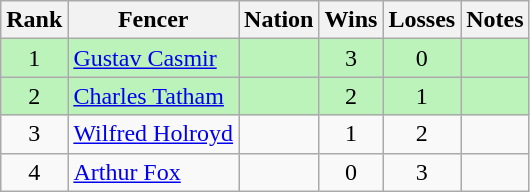<table class="wikitable sortable" style="text-align:center">
<tr>
<th>Rank</th>
<th>Fencer</th>
<th>Nation</th>
<th>Wins</th>
<th>Losses</th>
<th>Notes</th>
</tr>
<tr bgcolor=bbf3bb>
<td>1</td>
<td align=left><a href='#'>Gustav Casmir</a></td>
<td align=left></td>
<td>3</td>
<td>0</td>
<td></td>
</tr>
<tr bgcolor=bbf3bb>
<td>2</td>
<td align=left><a href='#'>Charles Tatham</a></td>
<td align=left></td>
<td>2</td>
<td>1</td>
<td></td>
</tr>
<tr>
<td>3</td>
<td align=left><a href='#'>Wilfred Holroyd</a></td>
<td align=left></td>
<td>1</td>
<td>2</td>
<td></td>
</tr>
<tr>
<td>4</td>
<td align=left><a href='#'>Arthur Fox</a></td>
<td align=left></td>
<td>0</td>
<td>3</td>
<td></td>
</tr>
</table>
